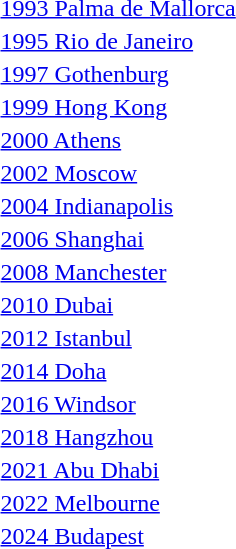<table>
<tr>
<td><a href='#'>1993 Palma de Mallorca</a></td>
<td></td>
<td></td>
<td></td>
</tr>
<tr>
<td><a href='#'>1995 Rio de Janeiro</a></td>
<td></td>
<td></td>
<td></td>
</tr>
<tr>
<td><a href='#'>1997 Gothenburg</a></td>
<td></td>
<td></td>
<td></td>
</tr>
<tr>
<td><a href='#'>1999 Hong Kong</a></td>
<td></td>
<td></td>
<td></td>
</tr>
<tr>
<td><a href='#'>2000 Athens</a></td>
<td></td>
<td></td>
<td></td>
</tr>
<tr>
<td><a href='#'>2002 Moscow</a></td>
<td></td>
<td></td>
<td></td>
</tr>
<tr>
<td><a href='#'>2004 Indianapolis</a></td>
<td></td>
<td></td>
<td></td>
</tr>
<tr>
<td><a href='#'>2006 Shanghai</a></td>
<td></td>
<td></td>
<td></td>
</tr>
<tr>
<td><a href='#'>2008 Manchester</a></td>
<td></td>
<td></td>
<td></td>
</tr>
<tr>
<td><a href='#'>2010 Dubai</a></td>
<td></td>
<td></td>
<td></td>
</tr>
<tr>
<td><a href='#'>2012 Istanbul</a></td>
<td></td>
<td></td>
<td></td>
</tr>
<tr>
<td><a href='#'>2014 Doha</a></td>
<td></td>
<td></td>
<td></td>
</tr>
<tr>
<td><a href='#'>2016 Windsor</a></td>
<td></td>
<td></td>
<td></td>
</tr>
<tr>
<td><a href='#'>2018 Hangzhou</a></td>
<td></td>
<td></td>
<td></td>
</tr>
<tr>
<td><a href='#'>2021 Abu Dhabi</a></td>
<td></td>
<td></td>
<td></td>
</tr>
<tr>
<td><a href='#'>2022 Melbourne</a></td>
<td></td>
<td></td>
<td></td>
</tr>
<tr>
<td><a href='#'>2024 Budapest</a></td>
<td></td>
<td></td>
<td></td>
</tr>
</table>
